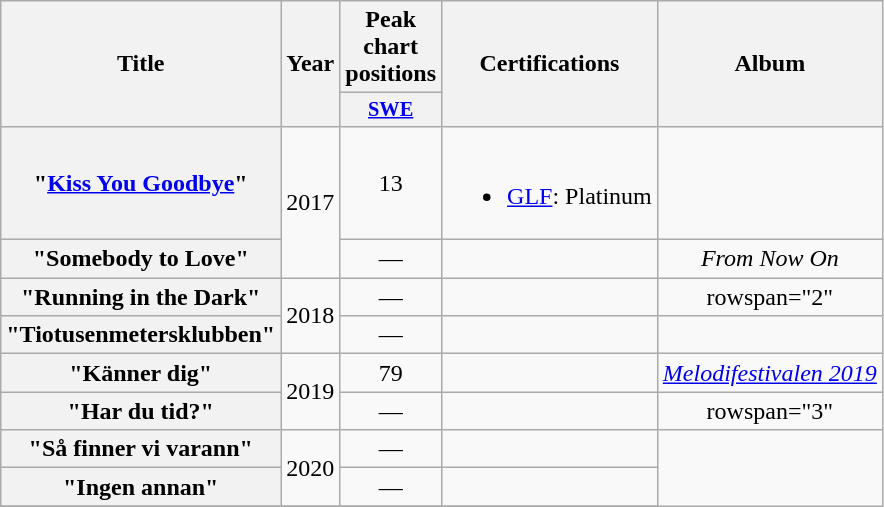<table class="wikitable plainrowheaders" style="text-align:center;">
<tr>
<th scope="col" rowspan="2">Title</th>
<th scope="col" rowspan="2">Year</th>
<th scope="col">Peak chart positions</th>
<th scope="col" rowspan="2">Certifications</th>
<th scope="col" rowspan="2">Album</th>
</tr>
<tr>
<th scope="col" style="width:3em;font-size:85%;"><a href='#'>SWE</a><br></th>
</tr>
<tr>
<th scope="row">"<a href='#'>Kiss You Goodbye</a>"</th>
<td rowspan="2">2017</td>
<td>13</td>
<td><br><ul><li><a href='#'>GLF</a>: Platinum</li></ul></td>
<td></td>
</tr>
<tr>
<th scope="row">"Somebody to Love"</th>
<td>—</td>
<td></td>
<td><em>From Now On</em></td>
</tr>
<tr>
<th scope="row">"Running in the Dark"</th>
<td rowspan="2">2018</td>
<td>—</td>
<td></td>
<td>rowspan="2" </td>
</tr>
<tr>
<th scope="row">"Tiotusenmetersklubben"</th>
<td>—</td>
<td></td>
</tr>
<tr>
<th scope="row">"Känner dig"</th>
<td rowspan="2">2019</td>
<td>79</td>
<td></td>
<td><em><a href='#'>Melodifestivalen 2019</a></em></td>
</tr>
<tr>
<th scope="row">"Har du tid?"</th>
<td>—</td>
<td></td>
<td>rowspan="3" </td>
</tr>
<tr>
<th scope="row">"Så finner vi varann"</th>
<td rowspan="2">2020</td>
<td>—</td>
<td></td>
</tr>
<tr>
<th scope="row">"Ingen annan"</th>
<td>—</td>
<td></td>
</tr>
<tr>
</tr>
</table>
